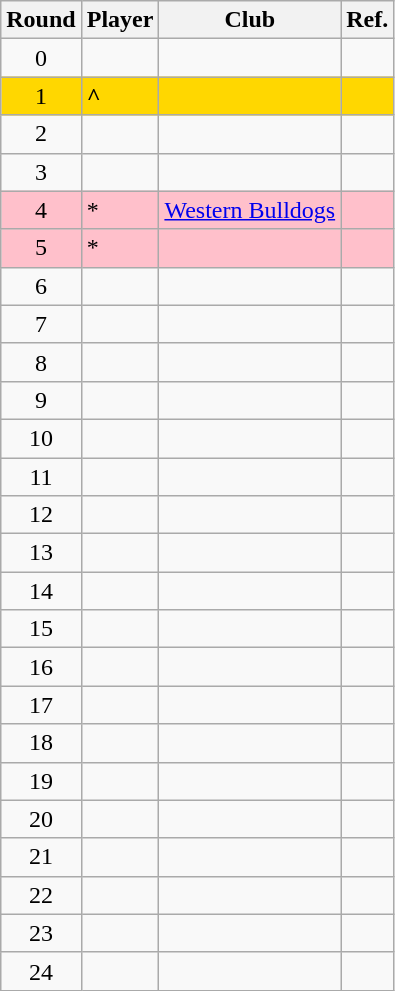<table class="wikitable sortable" style="text-align:left">
<tr>
<th>Round</th>
<th>Player</th>
<th>Club</th>
<th class="unsortable">Ref.</th>
</tr>
<tr>
<td div style="text-align: center;">0</td>
<td></td>
<td></td>
<td></td>
</tr>
<tr style="background:gold; border:1px solid #aaa;">
<td div style="text-align: center;">1</td>
<td><strong>^</strong></td>
<td><strong></strong></td>
<td></td>
</tr>
<tr>
<td div style="text-align: center;">2</td>
<td></td>
<td></td>
<td></td>
</tr>
<tr>
<td div style="text-align: center;">3</td>
<td></td>
<td></td>
<td></td>
</tr>
<tr style="background:#FFC0CB; border:1px solid #aaa;">
<td div style="text-align: center;">4</td>
<td>*</td>
<td><a href='#'>Western Bulldogs</a></td>
<td></td>
</tr>
<tr style="background:#FFC0CB; border:1px solid #aaa;">
<td div style="text-align: center;">5</td>
<td>*</td>
<td></td>
<td></td>
</tr>
<tr>
<td div style="text-align: center;">6</td>
<td></td>
<td></td>
<td></td>
</tr>
<tr>
<td div style="text-align: center;">7</td>
<td></td>
<td></td>
<td></td>
</tr>
<tr>
<td div style="text-align: center;">8</td>
<td></td>
<td></td>
<td></td>
</tr>
<tr>
<td div style="text-align: center;">9</td>
<td></td>
<td></td>
<td></td>
</tr>
<tr>
<td div style="text-align: center;">10</td>
<td></td>
<td></td>
<td></td>
</tr>
<tr>
<td div style="text-align: center;">11</td>
<td></td>
<td></td>
<td></td>
</tr>
<tr>
<td div style="text-align: center;">12</td>
<td></td>
<td></td>
<td></td>
</tr>
<tr>
<td div style="text-align: center;">13</td>
<td></td>
<td></td>
<td></td>
</tr>
<tr>
<td div style="text-align: center;">14</td>
<td></td>
<td></td>
<td></td>
</tr>
<tr>
<td div style="text-align: center;">15</td>
<td></td>
<td></td>
<td></td>
</tr>
<tr>
<td div style="text-align: center;">16</td>
<td></td>
<td></td>
<td></td>
</tr>
<tr>
<td div style="text-align: center;">17</td>
<td></td>
<td></td>
<td></td>
</tr>
<tr>
<td div style="text-align: center;">18</td>
<td></td>
<td></td>
<td></td>
</tr>
<tr>
<td div style="text-align: center;">19</td>
<td></td>
<td></td>
<td></td>
</tr>
<tr>
<td div style="text-align: center;">20</td>
<td></td>
<td></td>
<td></td>
</tr>
<tr>
<td div style="text-align: center;">21</td>
<td></td>
<td></td>
<td></td>
</tr>
<tr>
<td div style="text-align: center;">22</td>
<td></td>
<td></td>
<td></td>
</tr>
<tr>
<td div style="text-align: center;">23</td>
<td></td>
<td></td>
<td></td>
</tr>
<tr>
<td div style="text-align: center;">24</td>
<td></td>
<td></td>
<td></td>
</tr>
</table>
